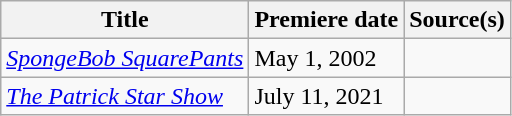<table class="wikitable sortable">
<tr>
<th>Title</th>
<th>Premiere date</th>
<th>Source(s)</th>
</tr>
<tr>
<td><em><a href='#'>SpongeBob SquarePants</a></em></td>
<td>May 1, 2002</td>
<td></td>
</tr>
<tr>
<td><em><a href='#'>The Patrick Star Show</a></em></td>
<td>July 11, 2021</td>
<td></td>
</tr>
</table>
